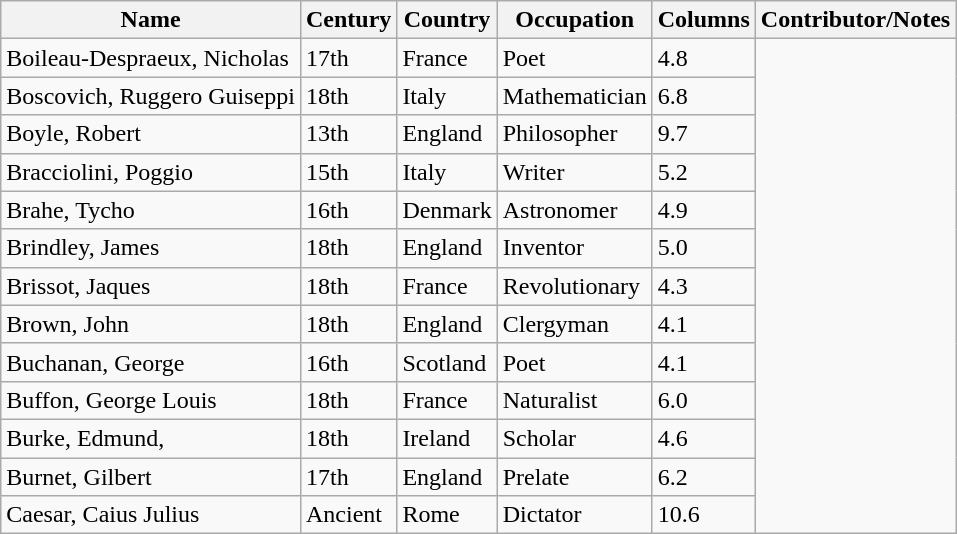<table class="wikitable">
<tr>
<th>Name</th>
<th>Century</th>
<th>Country</th>
<th>Occupation</th>
<th>Columns</th>
<th>Contributor/Notes</th>
</tr>
<tr>
<td>Boileau-Despraeux, Nicholas</td>
<td>17th</td>
<td>France</td>
<td>Poet</td>
<td>4.8</td>
</tr>
<tr>
<td>Boscovich, Ruggero Guiseppi</td>
<td>18th</td>
<td>Italy</td>
<td>Mathematician</td>
<td>6.8</td>
</tr>
<tr>
<td>Boyle, Robert</td>
<td>13th</td>
<td>England</td>
<td>Philosopher</td>
<td>9.7</td>
</tr>
<tr>
<td>Bracciolini, Poggio</td>
<td>15th</td>
<td>Italy</td>
<td>Writer</td>
<td>5.2</td>
</tr>
<tr>
<td>Brahe, Tycho</td>
<td>16th</td>
<td>Denmark</td>
<td>Astronomer</td>
<td>4.9</td>
</tr>
<tr>
<td>Brindley, James</td>
<td>18th</td>
<td>England</td>
<td>Inventor</td>
<td>5.0</td>
</tr>
<tr>
<td>Brissot, Jaques</td>
<td>18th</td>
<td>France</td>
<td>Revolutionary</td>
<td>4.3</td>
</tr>
<tr>
<td>Brown, John</td>
<td>18th</td>
<td>England</td>
<td>Clergyman</td>
<td>4.1</td>
</tr>
<tr>
<td>Buchanan, George</td>
<td>16th</td>
<td>Scotland</td>
<td>Poet</td>
<td>4.1</td>
</tr>
<tr>
<td>Buffon, George Louis</td>
<td>18th</td>
<td>France</td>
<td>Naturalist</td>
<td>6.0</td>
</tr>
<tr>
<td>Burke, Edmund,</td>
<td>18th</td>
<td>Ireland</td>
<td>Scholar</td>
<td>4.6</td>
</tr>
<tr>
<td>Burnet, Gilbert</td>
<td>17th</td>
<td>England</td>
<td>Prelate</td>
<td>6.2</td>
</tr>
<tr>
<td>Caesar, Caius Julius</td>
<td>Ancient</td>
<td>Rome</td>
<td>Dictator</td>
<td>10.6</td>
</tr>
</table>
